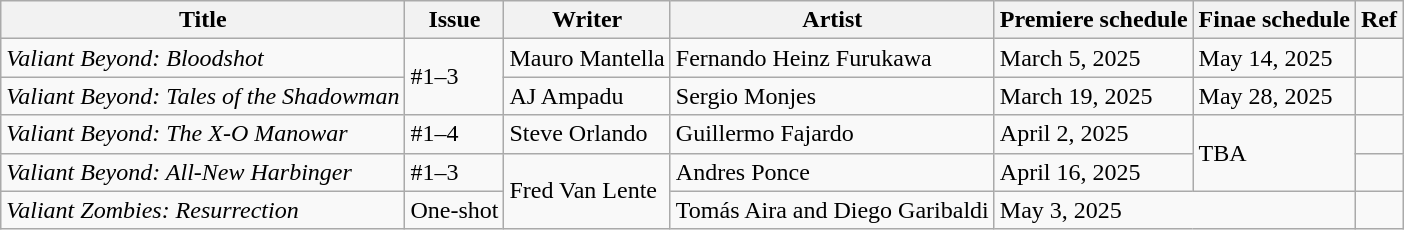<table class="wikitable">
<tr>
<th>Title</th>
<th>Issue</th>
<th>Writer</th>
<th>Artist</th>
<th>Premiere schedule</th>
<th>Finae schedule</th>
<th>Ref</th>
</tr>
<tr>
<td><em>Valiant Beyond: Bloodshot</em></td>
<td rowspan="2">#1–3</td>
<td>Mauro Mantella</td>
<td>Fernando Heinz Furukawa</td>
<td>March 5, 2025</td>
<td>May 14, 2025</td>
<td></td>
</tr>
<tr>
<td><em>Valiant Beyond: Tales of the Shadowman</em></td>
<td>AJ Ampadu</td>
<td>Sergio Monjes</td>
<td>March 19, 2025</td>
<td>May 28, 2025</td>
<td></td>
</tr>
<tr>
<td><em>Valiant Beyond: The X-O Manowar</em></td>
<td>#1–4</td>
<td>Steve Orlando</td>
<td>Guillermo Fajardo</td>
<td>April 2, 2025</td>
<td rowspan="2">TBA</td>
<td></td>
</tr>
<tr>
<td><em>Valiant Beyond: All-New Harbinger</em></td>
<td>#1–3</td>
<td rowspan="2">Fred Van Lente</td>
<td>Andres Ponce</td>
<td>April 16, 2025</td>
<td></td>
</tr>
<tr>
<td><em>Valiant Zombies: Resurrection</em></td>
<td>One-shot</td>
<td>Tomás Aira and Diego Garibaldi</td>
<td colspan="2">May 3, 2025</td>
<td></td>
</tr>
</table>
